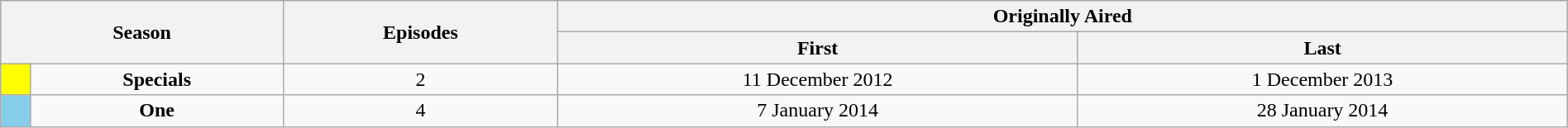<table class="wikitable" style="text-align:center; width:100%;">
<tr>
<th rowspan="2" colspan="2" scope="col">Season</th>
<th rowspan="2" scope="col">Episodes</th>
<th colspan="2" scope="col">Originally Aired</th>
</tr>
<tr>
<th scope="col">First</th>
<th scope="col">Last</th>
</tr>
<tr>
<td bgcolor="yellow" height="10px"></td>
<td><strong>Specials</strong></td>
<td>2</td>
<td>11 December 2012</td>
<td>1 December 2013</td>
</tr>
<tr>
<td bgcolor="skyblue" height="10px"></td>
<td><strong>One</strong></td>
<td>4</td>
<td>7 January 2014</td>
<td>28 January 2014</td>
</tr>
</table>
